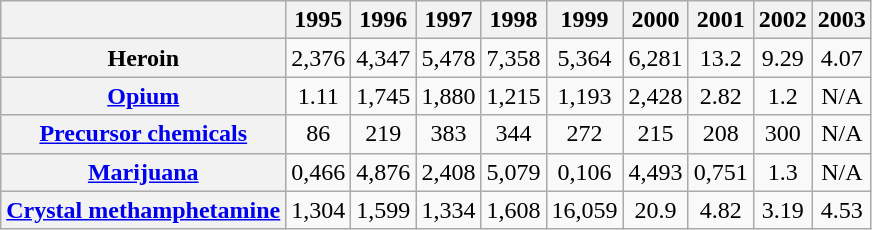<table class="wikitable" style="text-align:center">
<tr>
<th></th>
<th>1995</th>
<th>1996</th>
<th>1997</th>
<th>1998</th>
<th>1999</th>
<th>2000</th>
<th>2001</th>
<th>2002</th>
<th>2003</th>
</tr>
<tr>
<th><strong>Heroin</strong></th>
<td>2,376</td>
<td>4,347</td>
<td>5,478</td>
<td>7,358</td>
<td>5,364</td>
<td>6,281</td>
<td>13.2</td>
<td>9.29</td>
<td>4.07</td>
</tr>
<tr>
<th><strong><a href='#'>Opium</a></strong></th>
<td>1.11</td>
<td>1,745</td>
<td>1,880</td>
<td>1,215</td>
<td>1,193</td>
<td>2,428</td>
<td>2.82</td>
<td>1.2</td>
<td>N/A</td>
</tr>
<tr>
<th><strong><a href='#'>Precursor chemicals</a></strong></th>
<td>86</td>
<td>219</td>
<td>383</td>
<td>344</td>
<td>272</td>
<td>215</td>
<td>208</td>
<td>300</td>
<td>N/A</td>
</tr>
<tr>
<th><strong><a href='#'>Marijuana</a></strong></th>
<td>0,466</td>
<td>4,876</td>
<td>2,408</td>
<td>5,079</td>
<td>0,106</td>
<td>4,493</td>
<td>0,751</td>
<td>1.3</td>
<td>N/A</td>
</tr>
<tr>
<th><strong><a href='#'>Crystal methamphetamine</a></strong></th>
<td>1,304</td>
<td>1,599</td>
<td>1,334</td>
<td>1,608</td>
<td>16,059</td>
<td>20.9</td>
<td>4.82</td>
<td>3.19</td>
<td>4.53</td>
</tr>
</table>
